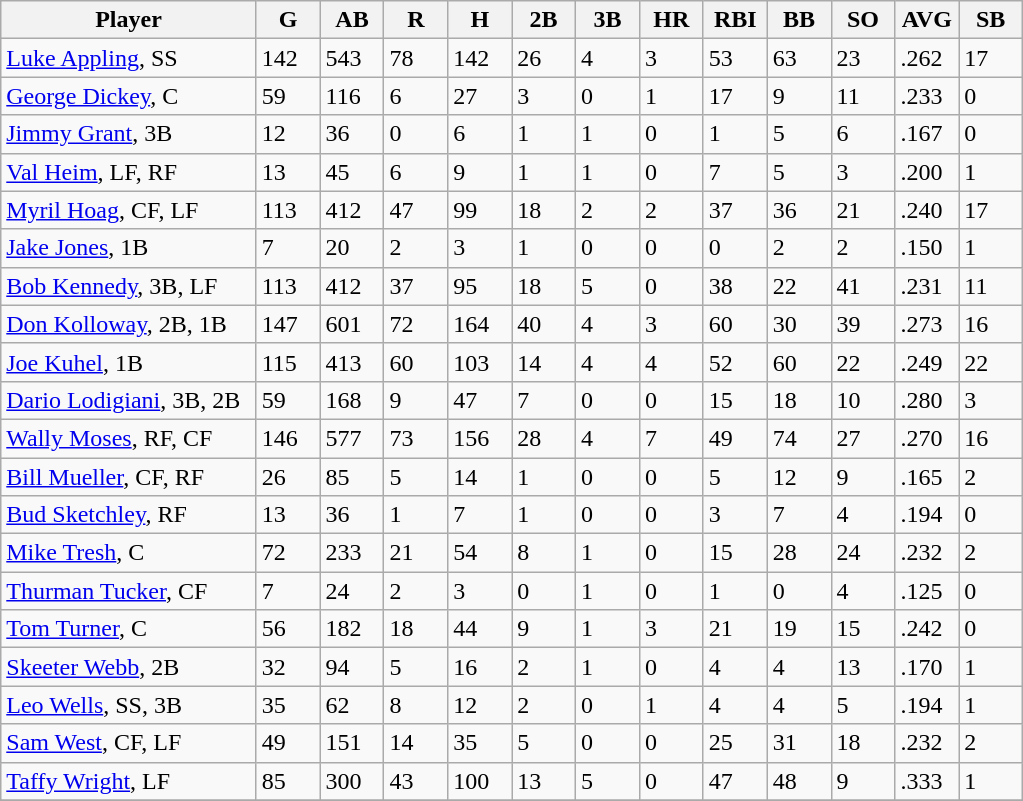<table class="wikitable sortable">
<tr>
<th width="24%">Player</th>
<th width="6%">G</th>
<th width="6%">AB</th>
<th width="6%">R</th>
<th width="6%">H</th>
<th width="6%">2B</th>
<th width="6%">3B</th>
<th width="6%">HR</th>
<th width="6%">RBI</th>
<th width="6%">BB</th>
<th width="6%">SO</th>
<th width="6%">AVG</th>
<th width="6%">SB</th>
</tr>
<tr>
<td><a href='#'>Luke Appling</a>, SS</td>
<td>142</td>
<td>543</td>
<td>78</td>
<td>142</td>
<td>26</td>
<td>4</td>
<td>3</td>
<td>53</td>
<td>63</td>
<td>23</td>
<td>.262</td>
<td>17</td>
</tr>
<tr>
<td><a href='#'>George Dickey</a>, C</td>
<td>59</td>
<td>116</td>
<td>6</td>
<td>27</td>
<td>3</td>
<td>0</td>
<td>1</td>
<td>17</td>
<td>9</td>
<td>11</td>
<td>.233</td>
<td>0</td>
</tr>
<tr>
<td><a href='#'>Jimmy Grant</a>, 3B</td>
<td>12</td>
<td>36</td>
<td>0</td>
<td>6</td>
<td>1</td>
<td>1</td>
<td>0</td>
<td>1</td>
<td>5</td>
<td>6</td>
<td>.167</td>
<td>0</td>
</tr>
<tr>
<td><a href='#'>Val Heim</a>, LF, RF</td>
<td>13</td>
<td>45</td>
<td>6</td>
<td>9</td>
<td>1</td>
<td>1</td>
<td>0</td>
<td>7</td>
<td>5</td>
<td>3</td>
<td>.200</td>
<td>1</td>
</tr>
<tr>
<td><a href='#'>Myril Hoag</a>, CF, LF</td>
<td>113</td>
<td>412</td>
<td>47</td>
<td>99</td>
<td>18</td>
<td>2</td>
<td>2</td>
<td>37</td>
<td>36</td>
<td>21</td>
<td>.240</td>
<td>17</td>
</tr>
<tr>
<td><a href='#'>Jake Jones</a>, 1B</td>
<td>7</td>
<td>20</td>
<td>2</td>
<td>3</td>
<td>1</td>
<td>0</td>
<td>0</td>
<td>0</td>
<td>2</td>
<td>2</td>
<td>.150</td>
<td>1</td>
</tr>
<tr>
<td><a href='#'>Bob Kennedy</a>, 3B, LF</td>
<td>113</td>
<td>412</td>
<td>37</td>
<td>95</td>
<td>18</td>
<td>5</td>
<td>0</td>
<td>38</td>
<td>22</td>
<td>41</td>
<td>.231</td>
<td>11</td>
</tr>
<tr>
<td><a href='#'>Don Kolloway</a>, 2B, 1B</td>
<td>147</td>
<td>601</td>
<td>72</td>
<td>164</td>
<td>40</td>
<td>4</td>
<td>3</td>
<td>60</td>
<td>30</td>
<td>39</td>
<td>.273</td>
<td>16</td>
</tr>
<tr>
<td><a href='#'>Joe Kuhel</a>, 1B</td>
<td>115</td>
<td>413</td>
<td>60</td>
<td>103</td>
<td>14</td>
<td>4</td>
<td>4</td>
<td>52</td>
<td>60</td>
<td>22</td>
<td>.249</td>
<td>22</td>
</tr>
<tr>
<td><a href='#'>Dario Lodigiani</a>, 3B, 2B</td>
<td>59</td>
<td>168</td>
<td>9</td>
<td>47</td>
<td>7</td>
<td>0</td>
<td>0</td>
<td>15</td>
<td>18</td>
<td>10</td>
<td>.280</td>
<td>3</td>
</tr>
<tr>
<td><a href='#'>Wally Moses</a>, RF, CF</td>
<td>146</td>
<td>577</td>
<td>73</td>
<td>156</td>
<td>28</td>
<td>4</td>
<td>7</td>
<td>49</td>
<td>74</td>
<td>27</td>
<td>.270</td>
<td>16</td>
</tr>
<tr>
<td><a href='#'>Bill Mueller</a>, CF, RF</td>
<td>26</td>
<td>85</td>
<td>5</td>
<td>14</td>
<td>1</td>
<td>0</td>
<td>0</td>
<td>5</td>
<td>12</td>
<td>9</td>
<td>.165</td>
<td>2</td>
</tr>
<tr>
<td><a href='#'>Bud Sketchley</a>, RF</td>
<td>13</td>
<td>36</td>
<td>1</td>
<td>7</td>
<td>1</td>
<td>0</td>
<td>0</td>
<td>3</td>
<td>7</td>
<td>4</td>
<td>.194</td>
<td>0</td>
</tr>
<tr>
<td><a href='#'>Mike Tresh</a>, C</td>
<td>72</td>
<td>233</td>
<td>21</td>
<td>54</td>
<td>8</td>
<td>1</td>
<td>0</td>
<td>15</td>
<td>28</td>
<td>24</td>
<td>.232</td>
<td>2</td>
</tr>
<tr>
<td><a href='#'>Thurman Tucker</a>, CF</td>
<td>7</td>
<td>24</td>
<td>2</td>
<td>3</td>
<td>0</td>
<td>1</td>
<td>0</td>
<td>1</td>
<td>0</td>
<td>4</td>
<td>.125</td>
<td>0</td>
</tr>
<tr>
<td><a href='#'>Tom Turner</a>, C</td>
<td>56</td>
<td>182</td>
<td>18</td>
<td>44</td>
<td>9</td>
<td>1</td>
<td>3</td>
<td>21</td>
<td>19</td>
<td>15</td>
<td>.242</td>
<td>0</td>
</tr>
<tr>
<td><a href='#'>Skeeter Webb</a>, 2B</td>
<td>32</td>
<td>94</td>
<td>5</td>
<td>16</td>
<td>2</td>
<td>1</td>
<td>0</td>
<td>4</td>
<td>4</td>
<td>13</td>
<td>.170</td>
<td>1</td>
</tr>
<tr>
<td><a href='#'>Leo Wells</a>, SS, 3B</td>
<td>35</td>
<td>62</td>
<td>8</td>
<td>12</td>
<td>2</td>
<td>0</td>
<td>1</td>
<td>4</td>
<td>4</td>
<td>5</td>
<td>.194</td>
<td>1</td>
</tr>
<tr>
<td><a href='#'>Sam West</a>, CF, LF</td>
<td>49</td>
<td>151</td>
<td>14</td>
<td>35</td>
<td>5</td>
<td>0</td>
<td>0</td>
<td>25</td>
<td>31</td>
<td>18</td>
<td>.232</td>
<td>2</td>
</tr>
<tr>
<td><a href='#'>Taffy Wright</a>, LF</td>
<td>85</td>
<td>300</td>
<td>43</td>
<td>100</td>
<td>13</td>
<td>5</td>
<td>0</td>
<td>47</td>
<td>48</td>
<td>9</td>
<td>.333</td>
<td>1</td>
</tr>
<tr>
</tr>
</table>
